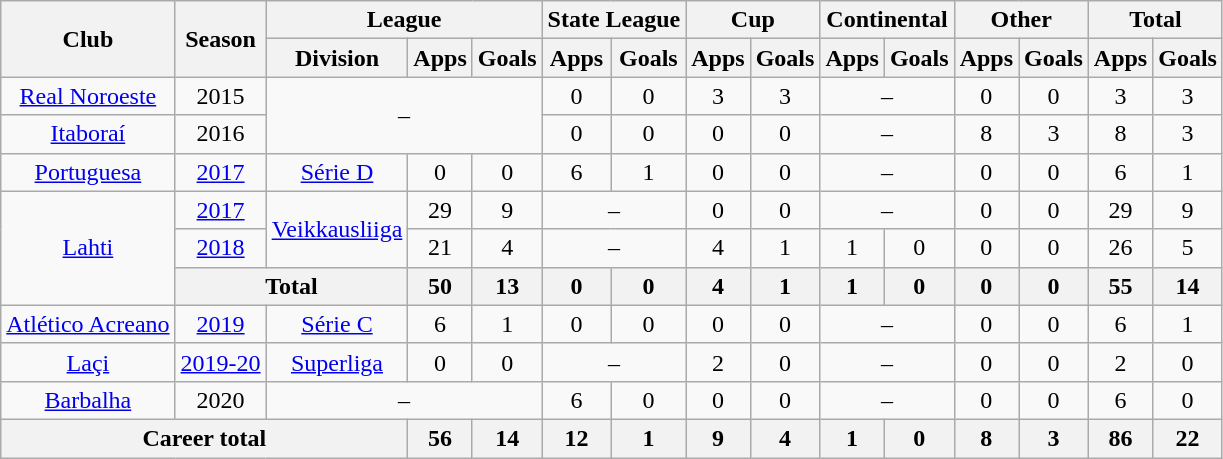<table class="wikitable" style="text-align: center">
<tr>
<th rowspan="2">Club</th>
<th rowspan="2">Season</th>
<th colspan="3">League</th>
<th colspan="2">State League</th>
<th colspan="2">Cup</th>
<th colspan="2">Continental</th>
<th colspan="2">Other</th>
<th colspan="2">Total</th>
</tr>
<tr>
<th>Division</th>
<th>Apps</th>
<th>Goals</th>
<th>Apps</th>
<th>Goals</th>
<th>Apps</th>
<th>Goals</th>
<th>Apps</th>
<th>Goals</th>
<th>Apps</th>
<th>Goals</th>
<th>Apps</th>
<th>Goals</th>
</tr>
<tr>
<td><a href='#'>Real Noroeste</a></td>
<td>2015</td>
<td rowspan="2" colspan="3">–</td>
<td>0</td>
<td>0</td>
<td>3</td>
<td>3</td>
<td colspan="2">–</td>
<td>0</td>
<td>0</td>
<td>3</td>
<td>3</td>
</tr>
<tr>
<td><a href='#'>Itaboraí</a></td>
<td>2016</td>
<td>0</td>
<td>0</td>
<td>0</td>
<td>0</td>
<td colspan="2">–</td>
<td>8</td>
<td>3</td>
<td>8</td>
<td>3</td>
</tr>
<tr>
<td><a href='#'>Portuguesa</a></td>
<td><a href='#'>2017</a></td>
<td><a href='#'>Série D</a></td>
<td>0</td>
<td>0</td>
<td>6</td>
<td>1</td>
<td>0</td>
<td>0</td>
<td colspan="2">–</td>
<td>0</td>
<td>0</td>
<td>6</td>
<td>1</td>
</tr>
<tr>
<td rowspan="3"><a href='#'>Lahti</a></td>
<td><a href='#'>2017</a></td>
<td rowspan="2"><a href='#'>Veikkausliiga</a></td>
<td>29</td>
<td>9</td>
<td colspan="2">–</td>
<td>0</td>
<td>0</td>
<td colspan="2">–</td>
<td>0</td>
<td>0</td>
<td>29</td>
<td>9</td>
</tr>
<tr>
<td><a href='#'>2018</a></td>
<td>21</td>
<td>4</td>
<td colspan="2">–</td>
<td>4</td>
<td>1</td>
<td>1</td>
<td>0</td>
<td>0</td>
<td>0</td>
<td>26</td>
<td>5</td>
</tr>
<tr>
<th colspan="2"><strong>Total</strong></th>
<th>50</th>
<th>13</th>
<th>0</th>
<th>0</th>
<th>4</th>
<th>1</th>
<th>1</th>
<th>0</th>
<th>0</th>
<th>0</th>
<th>55</th>
<th>14</th>
</tr>
<tr>
<td><a href='#'>Atlético Acreano</a></td>
<td><a href='#'>2019</a></td>
<td><a href='#'>Série C</a></td>
<td>6</td>
<td>1</td>
<td>0</td>
<td>0</td>
<td>0</td>
<td>0</td>
<td colspan="2">–</td>
<td>0</td>
<td>0</td>
<td>6</td>
<td>1</td>
</tr>
<tr>
<td><a href='#'>Laçi</a></td>
<td><a href='#'>2019-20</a></td>
<td><a href='#'>Superliga</a></td>
<td>0</td>
<td>0</td>
<td colspan="2">–</td>
<td>2</td>
<td>0</td>
<td colspan="2">–</td>
<td>0</td>
<td>0</td>
<td>2</td>
<td>0</td>
</tr>
<tr>
<td><a href='#'>Barbalha</a></td>
<td>2020</td>
<td colspan="3">–</td>
<td>6</td>
<td>0</td>
<td>0</td>
<td>0</td>
<td colspan="2">–</td>
<td>0</td>
<td>0</td>
<td>6</td>
<td>0</td>
</tr>
<tr>
<th colspan="3"><strong>Career total</strong></th>
<th>56</th>
<th>14</th>
<th>12</th>
<th>1</th>
<th>9</th>
<th>4</th>
<th>1</th>
<th>0</th>
<th>8</th>
<th>3</th>
<th>86</th>
<th>22</th>
</tr>
</table>
